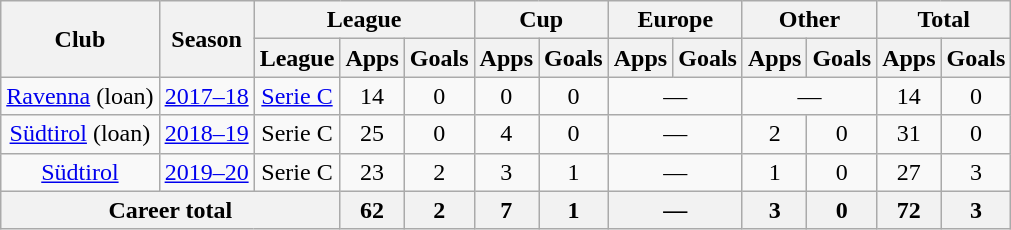<table class="wikitable" style="text-align: center;">
<tr>
<th rowspan="2">Club</th>
<th rowspan="2">Season</th>
<th colspan="3">League</th>
<th colspan="2">Cup</th>
<th colspan="2">Europe</th>
<th colspan="2">Other</th>
<th colspan="2">Total</th>
</tr>
<tr>
<th>League</th>
<th>Apps</th>
<th>Goals</th>
<th>Apps</th>
<th>Goals</th>
<th>Apps</th>
<th>Goals</th>
<th>Apps</th>
<th>Goals</th>
<th>Apps</th>
<th>Goals</th>
</tr>
<tr>
<td><a href='#'>Ravenna</a> (loan)</td>
<td><a href='#'>2017–18</a></td>
<td><a href='#'>Serie C</a></td>
<td>14</td>
<td>0</td>
<td>0</td>
<td>0</td>
<td colspan="2">—</td>
<td colspan="2">—</td>
<td>14</td>
<td>0</td>
</tr>
<tr>
<td><a href='#'>Südtirol</a> (loan)</td>
<td><a href='#'>2018–19</a></td>
<td>Serie C</td>
<td>25</td>
<td>0</td>
<td>4</td>
<td 0>0</td>
<td colspan="2">—</td>
<td>2</td>
<td>0</td>
<td>31</td>
<td>0</td>
</tr>
<tr>
<td><a href='#'>Südtirol</a></td>
<td><a href='#'>2019–20</a></td>
<td>Serie C</td>
<td>23</td>
<td>2</td>
<td>3</td>
<td>1</td>
<td colspan="2">—</td>
<td>1</td>
<td>0</td>
<td>27</td>
<td>3</td>
</tr>
<tr>
<th colspan="3">Career total</th>
<th>62</th>
<th>2</th>
<th>7</th>
<th>1</th>
<th colspan="2">—</th>
<th>3</th>
<th>0</th>
<th>72</th>
<th>3</th>
</tr>
</table>
